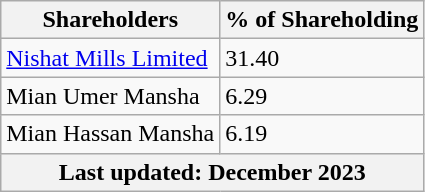<table class="wikitable">
<tr>
<th>Shareholders</th>
<th>% of Shareholding</th>
</tr>
<tr>
<td><a href='#'>Nishat Mills Limited</a></td>
<td>31.40</td>
</tr>
<tr>
<td>Mian Umer Mansha</td>
<td>6.29</td>
</tr>
<tr>
<td>Mian Hassan Mansha</td>
<td>6.19</td>
</tr>
<tr>
<th colspan="2" bgcolor="gray">Last updated: December 2023</th>
</tr>
</table>
